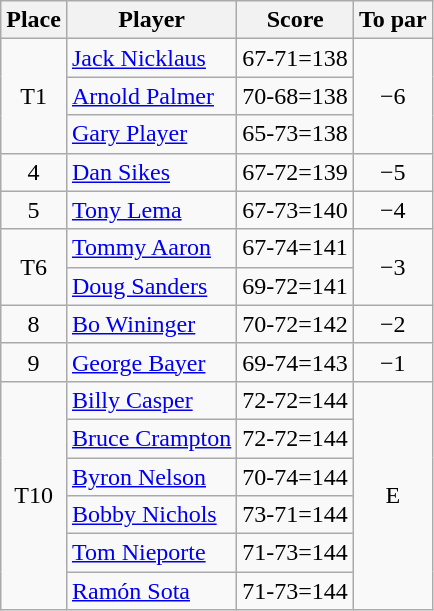<table class="wikitable">
<tr>
<th>Place</th>
<th>Player</th>
<th>Score</th>
<th>To par</th>
</tr>
<tr>
<td rowspan="3" align="center">T1</td>
<td> <a href='#'>Jack Nicklaus</a></td>
<td>67-71=138</td>
<td rowspan="3" align="center">−6</td>
</tr>
<tr>
<td> <a href='#'>Arnold Palmer</a></td>
<td>70-68=138</td>
</tr>
<tr>
<td> <a href='#'>Gary Player</a></td>
<td>65-73=138</td>
</tr>
<tr>
<td align="center">4</td>
<td> <a href='#'>Dan Sikes</a></td>
<td>67-72=139</td>
<td align="center">−5</td>
</tr>
<tr>
<td align="center">5</td>
<td> <a href='#'>Tony Lema</a></td>
<td>67-73=140</td>
<td align="center">−4</td>
</tr>
<tr>
<td rowspan="2" align="center">T6</td>
<td> <a href='#'>Tommy Aaron</a></td>
<td>67-74=141</td>
<td rowspan="2" align="center">−3</td>
</tr>
<tr>
<td> <a href='#'>Doug Sanders</a></td>
<td>69-72=141</td>
</tr>
<tr>
<td align="center">8</td>
<td> <a href='#'>Bo Wininger</a></td>
<td>70-72=142</td>
<td align="center">−2</td>
</tr>
<tr>
<td align="center">9</td>
<td> <a href='#'>George Bayer</a></td>
<td>69-74=143</td>
<td align="center">−1</td>
</tr>
<tr>
<td rowspan="6" align="center">T10</td>
<td> <a href='#'>Billy Casper</a></td>
<td>72-72=144</td>
<td rowspan="6" align="center">E</td>
</tr>
<tr>
<td> <a href='#'>Bruce Crampton</a></td>
<td>72-72=144</td>
</tr>
<tr>
<td> <a href='#'>Byron Nelson</a></td>
<td>70-74=144</td>
</tr>
<tr>
<td> <a href='#'>Bobby Nichols</a></td>
<td>73-71=144</td>
</tr>
<tr>
<td> <a href='#'>Tom Nieporte</a></td>
<td>71-73=144</td>
</tr>
<tr>
<td> <a href='#'>Ramón Sota</a></td>
<td>71-73=144</td>
</tr>
</table>
